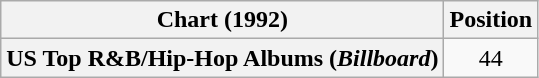<table class="wikitable plainrowheaders" style="text-align:center">
<tr>
<th scope="col">Chart (1992)</th>
<th scope="col">Position</th>
</tr>
<tr>
<th scope="row">US Top R&B/Hip-Hop Albums (<em>Billboard</em>)</th>
<td>44</td>
</tr>
</table>
